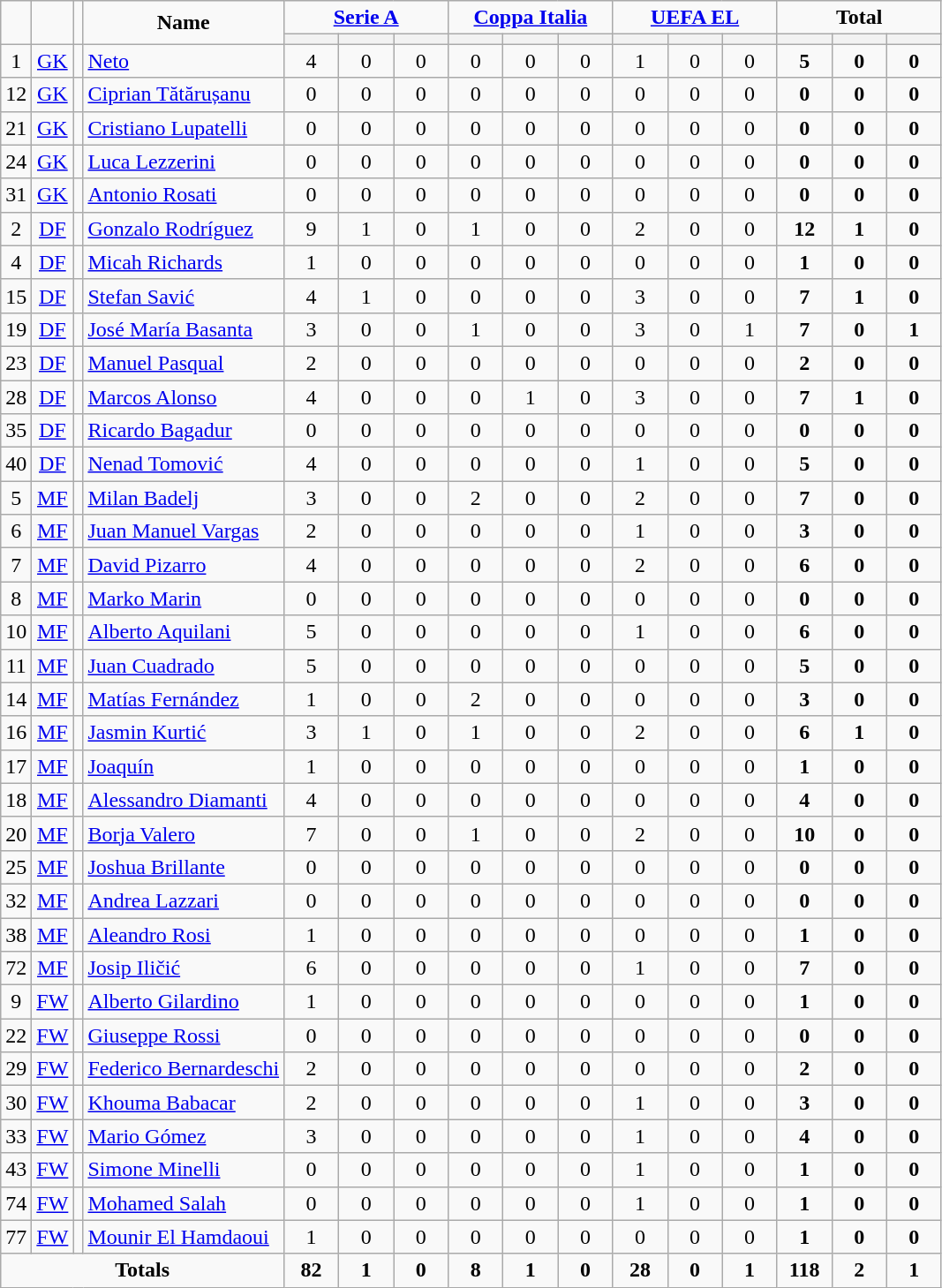<table class="wikitable" style="text-align:center;">
<tr>
<td rowspan="2" !width=15><strong></strong></td>
<td rowspan="2" !width=15><strong></strong></td>
<td rowspan="2" !width=15><strong></strong></td>
<td rowspan="2" !width=120><strong>Name</strong></td>
<td colspan="3"><strong><a href='#'>Serie A</a></strong></td>
<td colspan="3"><strong><a href='#'>Coppa Italia</a></strong></td>
<td colspan="3"><strong><a href='#'>UEFA EL</a></strong></td>
<td colspan="3"><strong>Total</strong></td>
</tr>
<tr>
<th width=34; background:#fe9;"></th>
<th width=34; background:#fe9;"></th>
<th width=34; background:#ff8888;"></th>
<th width=34; background:#fe9;"></th>
<th width=34; background:#fe9;"></th>
<th width=34; background:#ff8888;"></th>
<th width=34; background:#fe9;"></th>
<th width=34; background:#fe9;"></th>
<th width=34; background:#ff8888;"></th>
<th width=34; background:#fe9;"></th>
<th width=34; background:#fe9;"></th>
<th width=34; background:#ff8888;"></th>
</tr>
<tr>
<td>1</td>
<td><a href='#'>GK</a></td>
<td></td>
<td align=left><a href='#'>Neto</a></td>
<td>4</td>
<td>0</td>
<td>0</td>
<td>0</td>
<td>0</td>
<td>0</td>
<td>1</td>
<td>0</td>
<td>0</td>
<td><strong>5</strong></td>
<td><strong>0</strong></td>
<td><strong>0</strong></td>
</tr>
<tr>
<td>12</td>
<td><a href='#'>GK</a></td>
<td></td>
<td align=left><a href='#'>Ciprian Tătărușanu</a></td>
<td>0</td>
<td>0</td>
<td>0</td>
<td>0</td>
<td>0</td>
<td>0</td>
<td>0</td>
<td>0</td>
<td>0</td>
<td><strong>0</strong></td>
<td><strong>0</strong></td>
<td><strong>0</strong></td>
</tr>
<tr>
<td>21</td>
<td><a href='#'>GK</a></td>
<td></td>
<td align=left><a href='#'>Cristiano Lupatelli</a></td>
<td>0</td>
<td>0</td>
<td>0</td>
<td>0</td>
<td>0</td>
<td>0</td>
<td>0</td>
<td>0</td>
<td>0</td>
<td><strong>0</strong></td>
<td><strong>0</strong></td>
<td><strong>0</strong></td>
</tr>
<tr>
<td>24</td>
<td><a href='#'>GK</a></td>
<td></td>
<td align=left><a href='#'>Luca Lezzerini</a></td>
<td>0</td>
<td>0</td>
<td>0</td>
<td>0</td>
<td>0</td>
<td>0</td>
<td>0</td>
<td>0</td>
<td>0</td>
<td><strong>0</strong></td>
<td><strong>0</strong></td>
<td><strong>0</strong></td>
</tr>
<tr>
<td>31</td>
<td><a href='#'>GK</a></td>
<td></td>
<td align=left><a href='#'>Antonio Rosati</a></td>
<td>0</td>
<td>0</td>
<td>0</td>
<td>0</td>
<td>0</td>
<td>0</td>
<td>0</td>
<td>0</td>
<td>0</td>
<td><strong>0</strong></td>
<td><strong>0</strong></td>
<td><strong>0</strong></td>
</tr>
<tr>
<td>2</td>
<td><a href='#'>DF</a></td>
<td></td>
<td align=left><a href='#'>Gonzalo Rodríguez</a></td>
<td>9</td>
<td>1</td>
<td>0</td>
<td>1</td>
<td>0</td>
<td>0</td>
<td>2</td>
<td>0</td>
<td>0</td>
<td><strong>12</strong></td>
<td><strong>1</strong></td>
<td><strong>0</strong></td>
</tr>
<tr>
<td>4</td>
<td><a href='#'>DF</a></td>
<td></td>
<td align=left><a href='#'>Micah Richards</a></td>
<td>1</td>
<td>0</td>
<td>0</td>
<td>0</td>
<td>0</td>
<td>0</td>
<td>0</td>
<td>0</td>
<td>0</td>
<td><strong>1</strong></td>
<td><strong>0</strong></td>
<td><strong>0</strong></td>
</tr>
<tr>
<td>15</td>
<td><a href='#'>DF</a></td>
<td></td>
<td align=left><a href='#'>Stefan Savić</a></td>
<td>4</td>
<td>1</td>
<td>0</td>
<td>0</td>
<td>0</td>
<td>0</td>
<td>3</td>
<td>0</td>
<td>0</td>
<td><strong>7</strong></td>
<td><strong>1</strong></td>
<td><strong>0</strong></td>
</tr>
<tr>
<td>19</td>
<td><a href='#'>DF</a></td>
<td></td>
<td align=left><a href='#'>José María Basanta</a></td>
<td>3</td>
<td>0</td>
<td>0</td>
<td>1</td>
<td>0</td>
<td>0</td>
<td>3</td>
<td>0</td>
<td>1</td>
<td><strong>7</strong></td>
<td><strong>0</strong></td>
<td><strong>1</strong></td>
</tr>
<tr>
<td>23</td>
<td><a href='#'>DF</a></td>
<td></td>
<td align=left><a href='#'>Manuel Pasqual</a></td>
<td>2</td>
<td>0</td>
<td>0</td>
<td>0</td>
<td>0</td>
<td>0</td>
<td>0</td>
<td>0</td>
<td>0</td>
<td><strong>2</strong></td>
<td><strong>0</strong></td>
<td><strong>0</strong></td>
</tr>
<tr>
<td>28</td>
<td><a href='#'>DF</a></td>
<td></td>
<td align=left><a href='#'>Marcos Alonso</a></td>
<td>4</td>
<td>0</td>
<td>0</td>
<td>0</td>
<td>1</td>
<td>0</td>
<td>3</td>
<td>0</td>
<td>0</td>
<td><strong>7</strong></td>
<td><strong>1</strong></td>
<td><strong>0</strong></td>
</tr>
<tr>
<td>35</td>
<td><a href='#'>DF</a></td>
<td></td>
<td align=left><a href='#'>Ricardo Bagadur</a></td>
<td>0</td>
<td>0</td>
<td>0</td>
<td>0</td>
<td>0</td>
<td>0</td>
<td>0</td>
<td>0</td>
<td>0</td>
<td><strong>0</strong></td>
<td><strong>0</strong></td>
<td><strong>0</strong></td>
</tr>
<tr>
<td>40</td>
<td><a href='#'>DF</a></td>
<td></td>
<td align=left><a href='#'>Nenad Tomović</a></td>
<td>4</td>
<td>0</td>
<td>0</td>
<td>0</td>
<td>0</td>
<td>0</td>
<td>1</td>
<td>0</td>
<td>0</td>
<td><strong>5</strong></td>
<td><strong>0</strong></td>
<td><strong>0</strong></td>
</tr>
<tr>
<td>5</td>
<td><a href='#'>MF</a></td>
<td></td>
<td align=left><a href='#'>Milan Badelj</a></td>
<td>3</td>
<td>0</td>
<td>0</td>
<td>2</td>
<td>0</td>
<td>0</td>
<td>2</td>
<td>0</td>
<td>0</td>
<td><strong>7</strong></td>
<td><strong>0</strong></td>
<td><strong>0</strong></td>
</tr>
<tr>
<td>6</td>
<td><a href='#'>MF</a></td>
<td></td>
<td align=left><a href='#'>Juan Manuel Vargas</a></td>
<td>2</td>
<td>0</td>
<td>0</td>
<td>0</td>
<td>0</td>
<td>0</td>
<td>1</td>
<td>0</td>
<td>0</td>
<td><strong>3</strong></td>
<td><strong>0</strong></td>
<td><strong>0</strong></td>
</tr>
<tr>
<td>7</td>
<td><a href='#'>MF</a></td>
<td></td>
<td align=left><a href='#'>David Pizarro</a></td>
<td>4</td>
<td>0</td>
<td>0</td>
<td>0</td>
<td>0</td>
<td>0</td>
<td>2</td>
<td>0</td>
<td>0</td>
<td><strong>6</strong></td>
<td><strong>0</strong></td>
<td><strong>0</strong></td>
</tr>
<tr>
<td>8</td>
<td><a href='#'>MF</a></td>
<td></td>
<td align=left><a href='#'>Marko Marin</a></td>
<td>0</td>
<td>0</td>
<td>0</td>
<td>0</td>
<td>0</td>
<td>0</td>
<td>0</td>
<td>0</td>
<td>0</td>
<td><strong>0</strong></td>
<td><strong>0</strong></td>
<td><strong>0</strong></td>
</tr>
<tr>
<td>10</td>
<td><a href='#'>MF</a></td>
<td></td>
<td align=left><a href='#'>Alberto Aquilani</a></td>
<td>5</td>
<td>0</td>
<td>0</td>
<td>0</td>
<td>0</td>
<td>0</td>
<td>1</td>
<td>0</td>
<td>0</td>
<td><strong>6</strong></td>
<td><strong>0</strong></td>
<td><strong>0</strong></td>
</tr>
<tr>
<td>11</td>
<td><a href='#'>MF</a></td>
<td></td>
<td align=left><a href='#'>Juan Cuadrado</a></td>
<td>5</td>
<td>0</td>
<td>0</td>
<td>0</td>
<td>0</td>
<td>0</td>
<td>0</td>
<td>0</td>
<td>0</td>
<td><strong>5</strong></td>
<td><strong>0</strong></td>
<td><strong>0</strong></td>
</tr>
<tr>
<td>14</td>
<td><a href='#'>MF</a></td>
<td></td>
<td align=left><a href='#'>Matías Fernández</a></td>
<td>1</td>
<td>0</td>
<td>0</td>
<td>2</td>
<td>0</td>
<td>0</td>
<td>0</td>
<td>0</td>
<td>0</td>
<td><strong>3</strong></td>
<td><strong>0</strong></td>
<td><strong>0</strong></td>
</tr>
<tr>
<td>16</td>
<td><a href='#'>MF</a></td>
<td></td>
<td align=left><a href='#'>Jasmin Kurtić</a></td>
<td>3</td>
<td>1</td>
<td>0</td>
<td>1</td>
<td>0</td>
<td>0</td>
<td>2</td>
<td>0</td>
<td>0</td>
<td><strong>6</strong></td>
<td><strong>1</strong></td>
<td><strong>0</strong></td>
</tr>
<tr>
<td>17</td>
<td><a href='#'>MF</a></td>
<td></td>
<td align=left><a href='#'>Joaquín</a></td>
<td>1</td>
<td>0</td>
<td>0</td>
<td>0</td>
<td>0</td>
<td>0</td>
<td>0</td>
<td>0</td>
<td>0</td>
<td><strong>1</strong></td>
<td><strong>0</strong></td>
<td><strong>0</strong></td>
</tr>
<tr>
<td>18</td>
<td><a href='#'>MF</a></td>
<td></td>
<td align=left><a href='#'>Alessandro Diamanti</a></td>
<td>4</td>
<td>0</td>
<td>0</td>
<td>0</td>
<td>0</td>
<td>0</td>
<td>0</td>
<td>0</td>
<td>0</td>
<td><strong>4</strong></td>
<td><strong>0</strong></td>
<td><strong>0</strong></td>
</tr>
<tr>
<td>20</td>
<td><a href='#'>MF</a></td>
<td></td>
<td align=left><a href='#'>Borja Valero</a></td>
<td>7</td>
<td>0</td>
<td>0</td>
<td>1</td>
<td>0</td>
<td>0</td>
<td>2</td>
<td>0</td>
<td>0</td>
<td><strong>10</strong></td>
<td><strong>0</strong></td>
<td><strong>0</strong></td>
</tr>
<tr>
<td>25</td>
<td><a href='#'>MF</a></td>
<td></td>
<td align=left><a href='#'>Joshua Brillante</a></td>
<td>0</td>
<td>0</td>
<td>0</td>
<td>0</td>
<td>0</td>
<td>0</td>
<td>0</td>
<td>0</td>
<td>0</td>
<td><strong>0</strong></td>
<td><strong>0</strong></td>
<td><strong>0</strong></td>
</tr>
<tr>
<td>32</td>
<td><a href='#'>MF</a></td>
<td></td>
<td align=left><a href='#'>Andrea Lazzari</a></td>
<td>0</td>
<td>0</td>
<td>0</td>
<td>0</td>
<td>0</td>
<td>0</td>
<td>0</td>
<td>0</td>
<td>0</td>
<td><strong>0</strong></td>
<td><strong>0</strong></td>
<td><strong>0</strong></td>
</tr>
<tr>
<td>38</td>
<td><a href='#'>MF</a></td>
<td></td>
<td align=left><a href='#'>Aleandro Rosi</a></td>
<td>1</td>
<td>0</td>
<td>0</td>
<td>0</td>
<td>0</td>
<td>0</td>
<td>0</td>
<td>0</td>
<td>0</td>
<td><strong>1</strong></td>
<td><strong>0</strong></td>
<td><strong>0</strong></td>
</tr>
<tr>
<td>72</td>
<td><a href='#'>MF</a></td>
<td></td>
<td align=left><a href='#'>Josip Iličić</a></td>
<td>6</td>
<td>0</td>
<td>0</td>
<td>0</td>
<td>0</td>
<td>0</td>
<td>1</td>
<td>0</td>
<td>0</td>
<td><strong>7</strong></td>
<td><strong>0</strong></td>
<td><strong>0</strong></td>
</tr>
<tr>
<td>9</td>
<td><a href='#'>FW</a></td>
<td></td>
<td align=left><a href='#'>Alberto Gilardino</a></td>
<td>1</td>
<td>0</td>
<td>0</td>
<td>0</td>
<td>0</td>
<td>0</td>
<td>0</td>
<td>0</td>
<td>0</td>
<td><strong>1</strong></td>
<td><strong>0</strong></td>
<td><strong>0</strong></td>
</tr>
<tr>
<td>22</td>
<td><a href='#'>FW</a></td>
<td></td>
<td align=left><a href='#'>Giuseppe Rossi</a></td>
<td>0</td>
<td>0</td>
<td>0</td>
<td>0</td>
<td>0</td>
<td>0</td>
<td>0</td>
<td>0</td>
<td>0</td>
<td><strong>0</strong></td>
<td><strong>0</strong></td>
<td><strong>0</strong></td>
</tr>
<tr>
<td>29</td>
<td><a href='#'>FW</a></td>
<td></td>
<td align=left><a href='#'>Federico Bernardeschi</a></td>
<td>2</td>
<td>0</td>
<td>0</td>
<td>0</td>
<td>0</td>
<td>0</td>
<td>0</td>
<td>0</td>
<td>0</td>
<td><strong>2</strong></td>
<td><strong>0</strong></td>
<td><strong>0</strong></td>
</tr>
<tr>
<td>30</td>
<td><a href='#'>FW</a></td>
<td></td>
<td align=left><a href='#'>Khouma Babacar</a></td>
<td>2</td>
<td>0</td>
<td>0</td>
<td>0</td>
<td>0</td>
<td>0</td>
<td>1</td>
<td>0</td>
<td>0</td>
<td><strong>3</strong></td>
<td><strong>0</strong></td>
<td><strong>0</strong></td>
</tr>
<tr>
<td>33</td>
<td><a href='#'>FW</a></td>
<td></td>
<td align=left><a href='#'>Mario Gómez</a></td>
<td>3</td>
<td>0</td>
<td>0</td>
<td>0</td>
<td>0</td>
<td>0</td>
<td>1</td>
<td>0</td>
<td>0</td>
<td><strong>4</strong></td>
<td><strong>0</strong></td>
<td><strong>0</strong></td>
</tr>
<tr>
<td>43</td>
<td><a href='#'>FW</a></td>
<td></td>
<td align=left><a href='#'>Simone Minelli</a></td>
<td>0</td>
<td>0</td>
<td>0</td>
<td>0</td>
<td>0</td>
<td>0</td>
<td>1</td>
<td>0</td>
<td>0</td>
<td><strong>1</strong></td>
<td><strong>0</strong></td>
<td><strong>0</strong></td>
</tr>
<tr>
<td>74</td>
<td><a href='#'>FW</a></td>
<td></td>
<td align=left><a href='#'>Mohamed Salah</a></td>
<td>0</td>
<td>0</td>
<td>0</td>
<td>0</td>
<td>0</td>
<td>0</td>
<td>1</td>
<td>0</td>
<td>0</td>
<td><strong>1</strong></td>
<td><strong>0</strong></td>
<td><strong>0</strong></td>
</tr>
<tr>
<td>77</td>
<td><a href='#'>FW</a></td>
<td></td>
<td align=left><a href='#'>Mounir El Hamdaoui</a></td>
<td>1</td>
<td>0</td>
<td>0</td>
<td>0</td>
<td>0</td>
<td>0</td>
<td>0</td>
<td>0</td>
<td>0</td>
<td><strong>1</strong></td>
<td><strong>0</strong></td>
<td><strong>0</strong></td>
</tr>
<tr>
<td colspan=4><strong>Totals</strong></td>
<td><strong>82</strong></td>
<td><strong>1</strong></td>
<td><strong>0</strong></td>
<td><strong>8</strong></td>
<td><strong>1</strong></td>
<td><strong>0</strong></td>
<td><strong>28</strong></td>
<td><strong>0</strong></td>
<td><strong>1</strong></td>
<td><strong>118</strong></td>
<td><strong>2</strong></td>
<td><strong>1</strong></td>
</tr>
</table>
